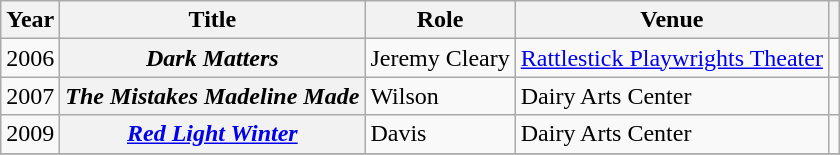<table class="wikitable plainrowheaders sortable">
<tr>
<th scope="col">Year</th>
<th scope="col">Title</th>
<th scope="col">Role</th>
<th scope="col" class="unsortable">Venue</th>
<th scope="col" class="unsortable"></th>
</tr>
<tr>
<td>2006</td>
<th scope="row"><em>Dark Matters</em></th>
<td>Jeremy Cleary</td>
<td><a href='#'>Rattlestick Playwrights Theater</a></td>
<td style="text-align:center;"></td>
</tr>
<tr>
<td>2007</td>
<th scope="row" data-sort-value="Mistakes Madeline Made, The"><em>The Mistakes Madeline Made</em></th>
<td>Wilson</td>
<td>Dairy Arts Center</td>
<td style="text-align:center;"></td>
</tr>
<tr>
<td>2009</td>
<th scope="row"><em><a href='#'>Red Light Winter</a></em></th>
<td>Davis</td>
<td>Dairy Arts Center</td>
<td style="text-align:center;"></td>
</tr>
<tr>
</tr>
</table>
